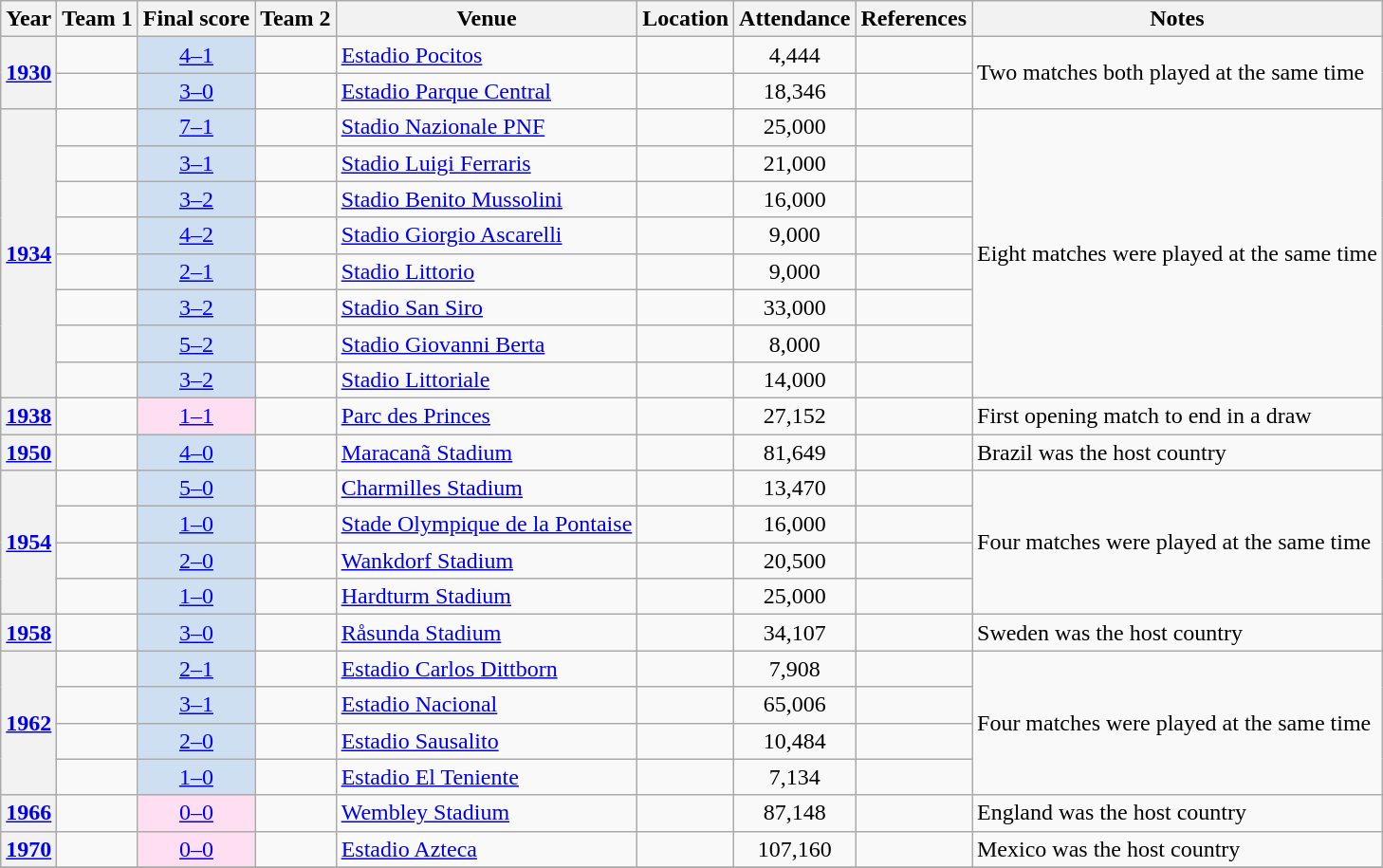<table class="sortable plainrowheaders wikitable">
<tr>
<th scope="col">Year</th>
<th scope="col">Team 1</th>
<th scope="col">Final score</th>
<th scope="col">Team 2</th>
<th scope="col">Venue</th>
<th scope="col">Location</th>
<th scope="col">Attendance</th>
<th scope="col" class="unsortable">References</th>
<th scope="col">Notes</th>
</tr>
<tr>
<th scope="row" rowspan="2" style=text-align:center><a href='#'>1930</a></th>
<td align=right></td>
<td align=center bgcolor="#cedff2"><a href='#'>4–1</a></td>
<td></td>
<td><a href='#'>Estadio Pocitos</a></td>
<td></td>
<td align=center>4,444</td>
<td align=center></td>
<td rowspan="2" align=left>Two matches both played at the same time</td>
</tr>
<tr>
<td align=right></td>
<td align=center bgcolor="#cedff2"><a href='#'>3–0</a></td>
<td></td>
<td><a href='#'>Estadio Parque Central</a></td>
<td></td>
<td align=center>18,346</td>
<td align=center></td>
</tr>
<tr>
<th scope="row" rowspan="8" style=text-align:center><a href='#'>1934</a></th>
<td align=right></td>
<td align=center bgcolor="#cedff2"><a href='#'>7–1</a></td>
<td></td>
<td><a href='#'>Stadio Nazionale PNF</a></td>
<td></td>
<td align=center>25,000</td>
<td align=center></td>
<td rowspan="8" align=left>Eight matches were played at the same time</td>
</tr>
<tr>
<td align=right></td>
<td align=center bgcolor="#cedff2"><a href='#'>3–1</a></td>
<td></td>
<td><a href='#'>Stadio Luigi Ferraris</a></td>
<td></td>
<td align=center>21,000</td>
<td align=center></td>
</tr>
<tr>
<td align=right></td>
<td align=center bgcolor="#cedff2"><a href='#'>3–2</a></td>
<td></td>
<td><a href='#'>Stadio Benito Mussolini</a></td>
<td></td>
<td align=center>16,000</td>
<td align=center></td>
</tr>
<tr>
<td align=right></td>
<td align=center bgcolor="#cedff2"><a href='#'>4–2</a></td>
<td></td>
<td><a href='#'>Stadio Giorgio Ascarelli</a></td>
<td></td>
<td align=center>9,000</td>
<td align=center></td>
</tr>
<tr>
<td align=right></td>
<td align=center bgcolor="#cedff2"><a href='#'>2–1</a></td>
<td></td>
<td><a href='#'>Stadio Littorio</a></td>
<td></td>
<td align=center>9,000</td>
<td align=center></td>
</tr>
<tr>
<td align=right></td>
<td align=center bgcolor="#cedff2"><a href='#'>3–2</a></td>
<td></td>
<td><a href='#'>Stadio San Siro</a></td>
<td></td>
<td align=center>33,000</td>
<td align=center></td>
</tr>
<tr>
<td align=right></td>
<td align=center bgcolor="#cedff2"><a href='#'>5–2</a></td>
<td></td>
<td><a href='#'>Stadio Giovanni Berta</a></td>
<td></td>
<td align=center>8,000</td>
<td align=center></td>
</tr>
<tr>
<td align=right></td>
<td align=center bgcolor="#cedff2"><a href='#'>3–2</a></td>
<td></td>
<td><a href='#'>Stadio Littoriale</a></td>
<td></td>
<td align=center>14,000</td>
<td align=center></td>
</tr>
<tr>
<th scope="row" style=text-align:center><a href='#'>1938</a></th>
<td align=right></td>
<td align=center bgcolor="#fedff2"><a href='#'>1–1</a></td>
<td></td>
<td><a href='#'>Parc des Princes</a></td>
<td></td>
<td align=center>27,152</td>
<td align=center></td>
<td align=left>First opening match to end in a draw</td>
</tr>
<tr>
<th scope="row" style=text-align:center><a href='#'>1950</a></th>
<td align=right></td>
<td align=center bgcolor="#cedff2"><a href='#'>4–0</a></td>
<td></td>
<td><a href='#'>Maracanã Stadium</a></td>
<td></td>
<td align=center>81,649</td>
<td align=center></td>
<td align=left>Brazil was the host country</td>
</tr>
<tr>
<th scope="row" rowspan="4" style=text-align:center><a href='#'>1954</a></th>
<td align=right></td>
<td align=center bgcolor="#cedff2"><a href='#'>5–0</a></td>
<td></td>
<td><a href='#'>Charmilles Stadium</a></td>
<td></td>
<td align=center>13,470</td>
<td align=center></td>
<td rowspan="4" align=left>Four matches were played at the same time</td>
</tr>
<tr>
<td align=right></td>
<td align=center bgcolor="#cedff2"><a href='#'>1–0</a></td>
<td></td>
<td><a href='#'>Stade Olympique de la Pontaise</a></td>
<td></td>
<td align=center>16,000</td>
<td align=center></td>
</tr>
<tr>
<td align=right></td>
<td align=center bgcolor="#cedff2"><a href='#'>2–0</a></td>
<td></td>
<td><a href='#'>Wankdorf Stadium</a></td>
<td></td>
<td align=center>20,500</td>
<td align=center></td>
</tr>
<tr>
<td align=right></td>
<td align=center bgcolor="#cedff2"><a href='#'>1–0</a></td>
<td></td>
<td><a href='#'>Hardturm Stadium</a></td>
<td></td>
<td align=center>25,000</td>
<td align=center></td>
</tr>
<tr>
<th scope="row" style=text-align:center><a href='#'>1958</a></th>
<td align=right></td>
<td align=center bgcolor="#cedff2"><a href='#'>3–0</a></td>
<td></td>
<td><a href='#'>Råsunda Stadium</a></td>
<td></td>
<td align=center>34,107</td>
<td align=center></td>
<td align=left>Sweden was the host country</td>
</tr>
<tr>
<th scope="row" rowspan="4" style=text-align:center><a href='#'>1962</a></th>
<td align=right></td>
<td align=center bgcolor="#cedff2"><a href='#'>2–1</a></td>
<td></td>
<td><a href='#'>Estadio Carlos Dittborn</a></td>
<td></td>
<td align=center>7,908</td>
<td align=center></td>
<td rowspan="4" align=left>Four matches were played at the same time</td>
</tr>
<tr>
<td align=right></td>
<td align=center bgcolor="#cedff2"><a href='#'>3–1</a></td>
<td></td>
<td><a href='#'>Estadio Nacional</a></td>
<td></td>
<td align=center>65,006</td>
<td align=center></td>
</tr>
<tr>
<td align=right></td>
<td align=center bgcolor="#cedff2"><a href='#'>2–0</a></td>
<td></td>
<td><a href='#'>Estadio Sausalito</a></td>
<td></td>
<td align=center>10,484</td>
<td align=center></td>
</tr>
<tr>
<td align=right></td>
<td align=center bgcolor="#cedff2"><a href='#'>1–0</a></td>
<td></td>
<td><a href='#'>Estadio El Teniente</a></td>
<td></td>
<td align=center>7,134</td>
<td align=center></td>
</tr>
<tr>
<th scope="row" style=text-align:center><a href='#'>1966</a></th>
<td align=right></td>
<td align=center bgcolor="#fedff2"><a href='#'>0–0</a></td>
<td></td>
<td><a href='#'>Wembley Stadium</a></td>
<td></td>
<td align=center>87,148</td>
<td align=center></td>
<td align=left>England was the host country</td>
</tr>
<tr>
<th scope="row" style=text-align:center><a href='#'>1970</a></th>
<td align=right></td>
<td align=center bgcolor="#fedff2"><a href='#'>0–0</a></td>
<td></td>
<td><a href='#'>Estadio Azteca</a></td>
<td></td>
<td align=center>107,160</td>
<td align=center></td>
<td align=left>Mexico was the host country</td>
</tr>
<tr>
</tr>
</table>
